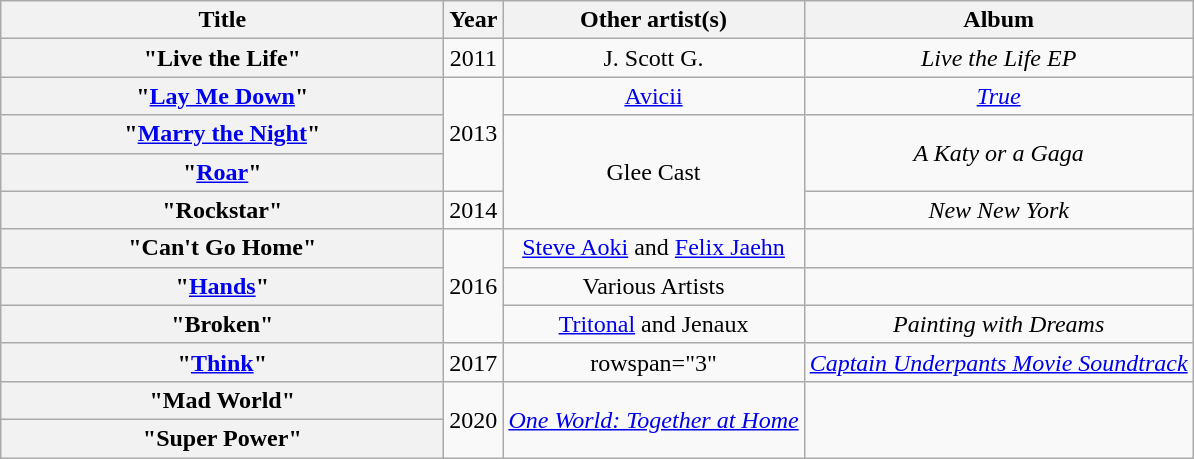<table class="wikitable plainrowheaders" style="text-align:center;">
<tr>
<th scope="col" style="width:18em;">Title</th>
<th scope="col">Year</th>
<th scope="col">Other artist(s)</th>
<th scope="col">Album</th>
</tr>
<tr>
<th scope="row">"Live the Life"</th>
<td>2011</td>
<td>J. Scott G.</td>
<td><em>Live the Life EP</em></td>
</tr>
<tr>
<th scope="row">"<a href='#'>Lay Me Down</a>"</th>
<td rowspan="3">2013</td>
<td><a href='#'>Avicii</a></td>
<td><em><a href='#'>True</a></em></td>
</tr>
<tr>
<th scope="row">"<a href='#'>Marry the Night</a>"</th>
<td rowspan="3">Glee Cast</td>
<td rowspan="2"><em>A Katy or a Gaga</em></td>
</tr>
<tr>
<th scope="row">"<a href='#'>Roar</a>"</th>
</tr>
<tr>
<th scope="row">"Rockstar"</th>
<td>2014</td>
<td><em>New New York</em></td>
</tr>
<tr>
<th scope="row">"Can't Go Home"</th>
<td rowspan="3">2016</td>
<td><a href='#'>Steve Aoki</a> and <a href='#'>Felix Jaehn</a></td>
<td></td>
</tr>
<tr>
<th scope="row">"<a href='#'>Hands</a>"</th>
<td>Various Artists</td>
<td></td>
</tr>
<tr>
<th scope="row">"Broken"</th>
<td><a href='#'>Tritonal</a> and Jenaux</td>
<td><em>Painting with Dreams</em></td>
</tr>
<tr>
<th scope="row">"<a href='#'>Think</a>"</th>
<td>2017</td>
<td>rowspan="3" </td>
<td><em><a href='#'>Captain Underpants Movie Soundtrack</a></em></td>
</tr>
<tr>
<th scope="row">"Mad World"</th>
<td rowspan="2">2020</td>
<td rowspan="2"><em><a href='#'>One World: Together at Home</a></em></td>
</tr>
<tr>
<th scope="row">"Super Power"</th>
</tr>
</table>
